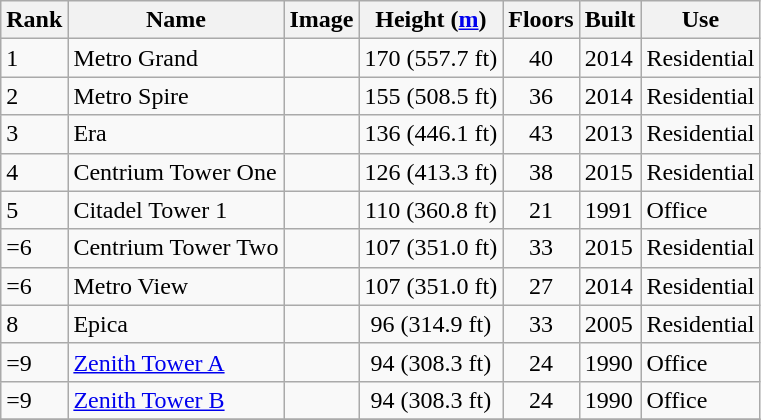<table class="wikitable">
<tr>
<th align=center>Rank</th>
<th align=center>Name</th>
<th align=center>Image</th>
<th align=center>Height (<a href='#'>m</a>)</th>
<th align=center>Floors</th>
<th align=center>Built</th>
<th align=center>Use</th>
</tr>
<tr>
<td>1</td>
<td>Metro Grand</td>
<td></td>
<td align=center>170 (557.7 ft)</td>
<td align=center>40</td>
<td>2014</td>
<td>Residential</td>
</tr>
<tr>
<td>2</td>
<td>Metro Spire</td>
<td></td>
<td align=center>155 (508.5 ft)</td>
<td align=center>36</td>
<td>2014</td>
<td>Residential</td>
</tr>
<tr>
<td>3</td>
<td>Era</td>
<td></td>
<td align=center>136 (446.1 ft)</td>
<td align=center>43</td>
<td>2013</td>
<td>Residential</td>
</tr>
<tr>
<td>4</td>
<td>Centrium Tower One</td>
<td></td>
<td align=center>126 (413.3 ft)</td>
<td align=center>38</td>
<td>2015</td>
<td>Residential</td>
</tr>
<tr>
<td>5</td>
<td>Citadel Tower 1</td>
<td></td>
<td align=center>110 (360.8 ft)</td>
<td align=center>21</td>
<td>1991</td>
<td>Office</td>
</tr>
<tr>
<td>=6</td>
<td>Centrium Tower Two</td>
<td></td>
<td align=center>107 (351.0 ft)</td>
<td align=center>33</td>
<td>2015</td>
<td>Residential</td>
</tr>
<tr>
<td>=6</td>
<td>Metro View</td>
<td></td>
<td align=center>107 (351.0 ft)</td>
<td align=center>27</td>
<td>2014</td>
<td>Residential</td>
</tr>
<tr>
<td>8</td>
<td>Epica</td>
<td></td>
<td align=center>96 (314.9 ft)</td>
<td align=center>33</td>
<td>2005</td>
<td>Residential</td>
</tr>
<tr>
<td>=9</td>
<td><a href='#'>Zenith Tower A</a></td>
<td></td>
<td align=center>94 (308.3 ft)</td>
<td align=center>24</td>
<td>1990</td>
<td>Office</td>
</tr>
<tr>
<td>=9</td>
<td><a href='#'>Zenith Tower B</a></td>
<td></td>
<td align=center>94 (308.3 ft)</td>
<td align=center>24</td>
<td>1990</td>
<td>Office</td>
</tr>
<tr>
</tr>
</table>
